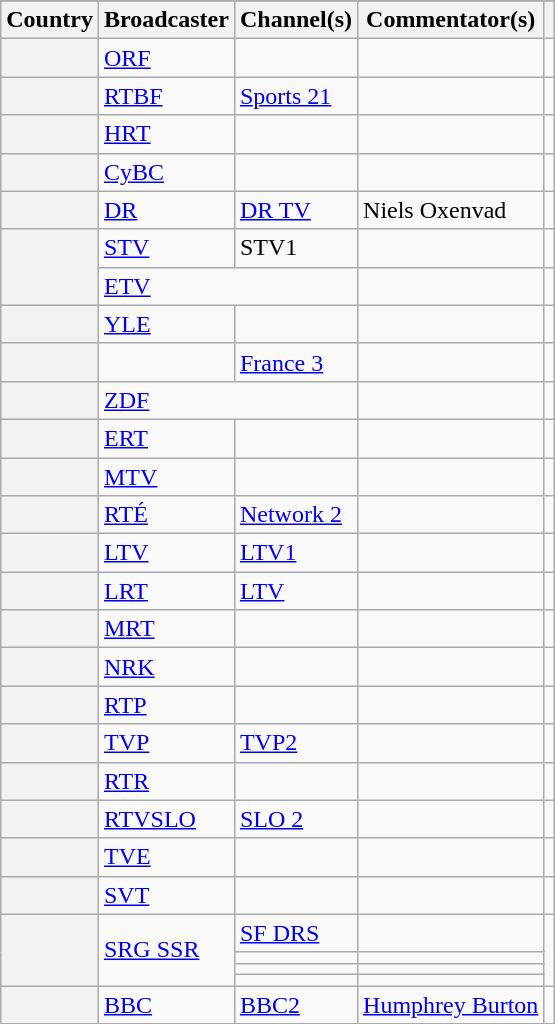<table class="wikitable plainrowheaders">
<tr>
</tr>
<tr>
<th scope="col">Country</th>
<th scope="col">Broadcaster</th>
<th scope="col">Channel(s)</th>
<th scope="col">Commentator(s)</th>
<th scope="col"></th>
</tr>
<tr>
<th scope="row"></th>
<td><a href='#'>ORF</a></td>
<td></td>
<td></td>
<td></td>
</tr>
<tr>
<th scope="row"></th>
<td><a href='#'>RTBF</a></td>
<td><a href='#'>Sports 21</a></td>
<td></td>
<td style="text-align:center"></td>
</tr>
<tr>
<th scope="row"></th>
<td><a href='#'>HRT</a></td>
<td></td>
<td></td>
<td></td>
</tr>
<tr>
<th scope="row"></th>
<td><a href='#'>CyBC</a></td>
<td></td>
<td></td>
<td></td>
</tr>
<tr>
<th scope="row"></th>
<td><a href='#'>DR</a></td>
<td><a href='#'>DR TV</a></td>
<td>Niels Oxenvad</td>
<td style="text-align:center"></td>
</tr>
<tr>
<th scope="row" rowspan="2"></th>
<td><a href='#'>STV</a></td>
<td>STV1</td>
<td></td>
<td style="text-align:center"></td>
</tr>
<tr>
<td colspan="2"><a href='#'>ETV</a></td>
<td></td>
<td style="text-align:center"></td>
</tr>
<tr>
<th scope="row"></th>
<td><a href='#'>YLE</a></td>
<td></td>
<td></td>
<td></td>
</tr>
<tr>
<th scope="row"></th>
<td></td>
<td><a href='#'>France 3</a></td>
<td></td>
<td></td>
</tr>
<tr>
<th scope="row"></th>
<td colspan="2"><a href='#'>ZDF</a></td>
<td></td>
<td style="text-align:center"></td>
</tr>
<tr>
<th scope="row"></th>
<td><a href='#'>ERT</a></td>
<td></td>
<td></td>
<td></td>
</tr>
<tr>
<th scope="row"></th>
<td><a href='#'>MTV</a></td>
<td></td>
<td></td>
<td></td>
</tr>
<tr>
<th scope="row"></th>
<td><a href='#'>RTÉ</a></td>
<td><a href='#'>Network 2</a></td>
<td></td>
<td style="text-align:center"></td>
</tr>
<tr>
<th scope="row"></th>
<td><a href='#'>LTV</a></td>
<td><a href='#'>LTV1</a></td>
<td></td>
<td style="text-align:center"></td>
</tr>
<tr>
<th scope="row"></th>
<td><a href='#'>LRT</a></td>
<td><a href='#'>LTV</a></td>
<td></td>
<td style="text-align:center"></td>
</tr>
<tr>
<th scope="row"></th>
<td><a href='#'>MRT</a></td>
<td></td>
<td></td>
<td></td>
</tr>
<tr>
<th scope="row"></th>
<td><a href='#'>NRK</a></td>
<td></td>
<td></td>
<td></td>
</tr>
<tr>
<th scope="row"></th>
<td><a href='#'>RTP</a></td>
<td></td>
<td></td>
<td></td>
</tr>
<tr>
<th scope="row"></th>
<td><a href='#'>TVP</a></td>
<td><a href='#'>TVP2</a></td>
<td></td>
<td style="text-align:center"></td>
</tr>
<tr>
<th scope="row"></th>
<td><a href='#'>RTR</a></td>
<td></td>
<td></td>
<td></td>
</tr>
<tr>
<th scope="row"></th>
<td><a href='#'>RTVSLO</a></td>
<td><a href='#'>SLO 2</a></td>
<td></td>
<td style="text-align:center"></td>
</tr>
<tr>
<th scope="row"></th>
<td><a href='#'>TVE</a></td>
<td></td>
<td></td>
<td></td>
</tr>
<tr>
<th scope="row"></th>
<td><a href='#'>SVT</a></td>
<td></td>
<td></td>
<td></td>
</tr>
<tr>
<th scope="rowgroup" rowspan="4"></th>
<td rowspan="4"><a href='#'>SRG SSR</a></td>
<td><a href='#'>SF DRS</a></td>
<td></td>
<td style="text-align:center" rowspan="4"></td>
</tr>
<tr>
<td></td>
<td></td>
</tr>
<tr>
<td></td>
<td></td>
</tr>
<tr>
<td></td>
<td></td>
</tr>
<tr>
<th scope="row"></th>
<td><a href='#'>BBC</a></td>
<td><a href='#'>BBC2</a></td>
<td><a href='#'>Humphrey Burton</a></td>
<td style="text-align:center"></td>
</tr>
<tr>
</tr>
</table>
